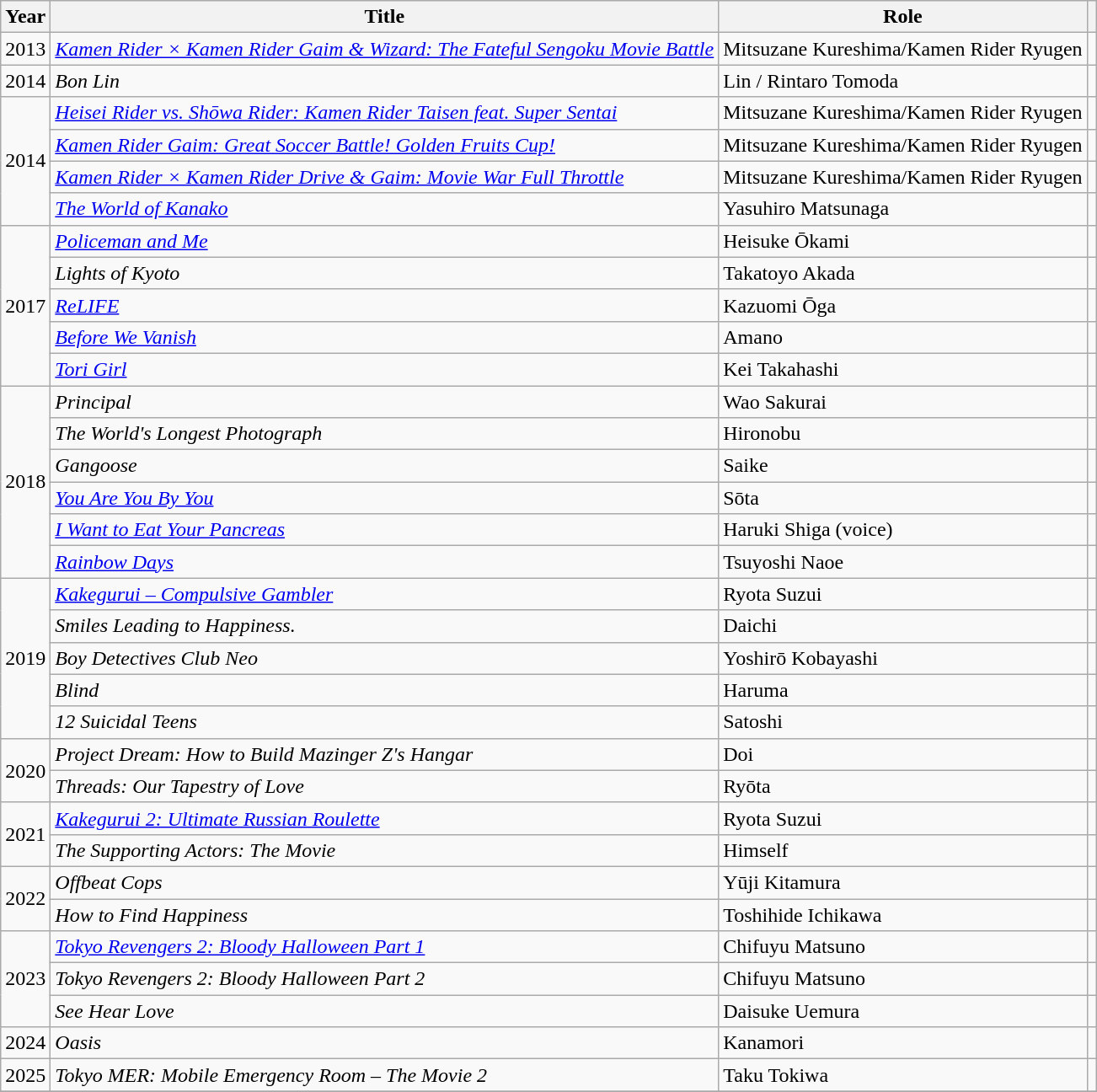<table class="wikitable sortable">
<tr>
<th>Year</th>
<th>Title</th>
<th>Role</th>
<th class="unsortable"></th>
</tr>
<tr>
<td>2013</td>
<td><em><a href='#'>Kamen Rider × Kamen Rider Gaim & Wizard: The Fateful Sengoku Movie Battle</a></em></td>
<td>Mitsuzane Kureshima/Kamen Rider Ryugen</td>
<td></td>
</tr>
<tr>
<td>2014</td>
<td><em>Bon Lin</em></td>
<td>Lin / Rintaro Tomoda</td>
<td></td>
</tr>
<tr>
<td rowspan="4">2014</td>
<td><em><a href='#'>Heisei Rider vs. Shōwa Rider: Kamen Rider Taisen feat. Super Sentai</a></em></td>
<td>Mitsuzane Kureshima/Kamen Rider Ryugen</td>
<td></td>
</tr>
<tr>
<td><em><a href='#'>Kamen Rider Gaim: Great Soccer Battle! Golden Fruits Cup!</a></em></td>
<td>Mitsuzane Kureshima/Kamen Rider Ryugen</td>
<td></td>
</tr>
<tr>
<td><em><a href='#'>Kamen Rider × Kamen Rider Drive & Gaim: Movie War Full Throttle</a></em></td>
<td>Mitsuzane Kureshima/Kamen Rider Ryugen</td>
<td></td>
</tr>
<tr>
<td><em><a href='#'>The World of Kanako</a></em></td>
<td>Yasuhiro Matsunaga</td>
<td></td>
</tr>
<tr>
<td rowspan="5">2017</td>
<td><em><a href='#'>Policeman and Me</a></em></td>
<td>Heisuke Ōkami</td>
<td></td>
</tr>
<tr>
<td><em>Lights of Kyoto</em></td>
<td>Takatoyo Akada</td>
<td></td>
</tr>
<tr>
<td><em><a href='#'>ReLIFE</a></em></td>
<td>Kazuomi Ōga</td>
<td></td>
</tr>
<tr>
<td><em><a href='#'>Before We Vanish</a></em></td>
<td>Amano</td>
<td></td>
</tr>
<tr>
<td><em><a href='#'>Tori Girl</a></em></td>
<td>Kei Takahashi</td>
<td></td>
</tr>
<tr>
<td rowspan="6">2018</td>
<td><em>Principal</em></td>
<td>Wao Sakurai</td>
<td></td>
</tr>
<tr>
<td><em>The World's Longest Photograph</em></td>
<td>Hironobu</td>
<td></td>
</tr>
<tr>
<td><em>Gangoose</em></td>
<td>Saike</td>
<td></td>
</tr>
<tr>
<td><em><a href='#'>You Are You By You</a></em></td>
<td>Sōta</td>
<td></td>
</tr>
<tr>
<td><em><a href='#'>I Want to Eat Your Pancreas</a></em></td>
<td>Haruki Shiga (voice)</td>
<td></td>
</tr>
<tr>
<td><em><a href='#'>Rainbow Days</a></em></td>
<td>Tsuyoshi Naoe</td>
<td></td>
</tr>
<tr>
<td rowspan="5">2019</td>
<td><em><a href='#'>Kakegurui – Compulsive Gambler</a></em></td>
<td>Ryota Suzui</td>
<td></td>
</tr>
<tr>
<td><em>Smiles Leading to Happiness.</em></td>
<td>Daichi</td>
<td></td>
</tr>
<tr>
<td><em>Boy Detectives Club Neo</em></td>
<td>Yoshirō Kobayashi</td>
<td></td>
</tr>
<tr>
<td><em>Blind</em></td>
<td>Haruma</td>
<td></td>
</tr>
<tr>
<td><em>12 Suicidal Teens</em></td>
<td>Satoshi</td>
<td></td>
</tr>
<tr>
<td rowspan="2">2020</td>
<td><em>Project Dream: How to Build Mazinger Z's Hangar</em></td>
<td>Doi</td>
<td></td>
</tr>
<tr>
<td><em>Threads: Our Tapestry of Love</em></td>
<td>Ryōta</td>
<td></td>
</tr>
<tr>
<td rowspan="2">2021</td>
<td><em><a href='#'>Kakegurui 2: Ultimate Russian Roulette</a></em></td>
<td>Ryota Suzui</td>
<td></td>
</tr>
<tr>
<td><em>The Supporting Actors: The Movie</em></td>
<td>Himself</td>
<td></td>
</tr>
<tr>
<td rowspan="2">2022</td>
<td><em>Offbeat Cops</em></td>
<td>Yūji Kitamura</td>
<td></td>
</tr>
<tr>
<td><em>How to Find Happiness</em></td>
<td>Toshihide Ichikawa</td>
<td></td>
</tr>
<tr>
<td rowspan="3">2023</td>
<td><em><a href='#'>Tokyo Revengers 2: Bloody Halloween Part 1</a></em></td>
<td>Chifuyu Matsuno</td>
<td></td>
</tr>
<tr>
<td><em>Tokyo Revengers 2: Bloody Halloween Part 2</em></td>
<td>Chifuyu Matsuno</td>
<td></td>
</tr>
<tr>
<td><em>See Hear Love</em></td>
<td>Daisuke Uemura</td>
<td></td>
</tr>
<tr>
<td>2024</td>
<td><em>Oasis</em></td>
<td>Kanamori</td>
<td></td>
</tr>
<tr>
<td>2025</td>
<td><em>Tokyo MER: Mobile Emergency Room – The Movie 2</em></td>
<td>Taku Tokiwa</td>
<td></td>
</tr>
<tr>
</tr>
</table>
